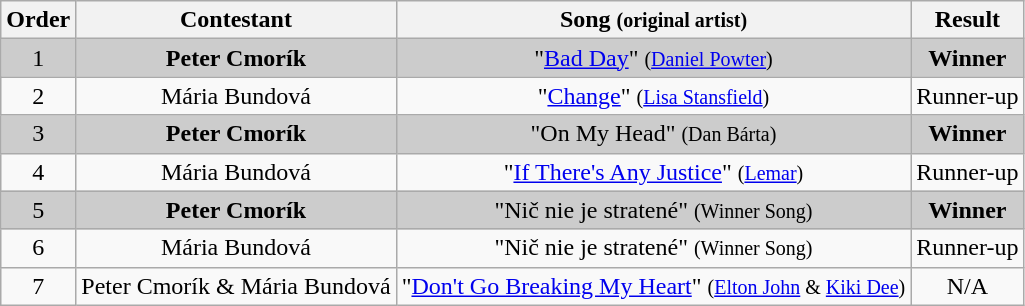<table class="wikitable plainrowheaders" style="text-align:center;">
<tr>
<th scope="col">Order</th>
<th scope="col">Contestant</th>
<th scope="col">Song <small>(original artist)</small></th>
<th scope="col">Result</th>
</tr>
<tr style="background:#ccc;">
<td>1</td>
<td><strong>Peter Cmorík</strong></td>
<td>"<a href='#'>Bad Day</a>" <small>(<a href='#'>Daniel Powter</a>)</small></td>
<td><strong>Winner</strong></td>
</tr>
<tr>
<td>2</td>
<td>Mária Bundová</td>
<td>"<a href='#'>Change</a>" <small>(<a href='#'>Lisa Stansfield</a>)</small></td>
<td>Runner-up</td>
</tr>
<tr style="background:#ccc;">
<td>3</td>
<td><strong>Peter Cmorík</strong></td>
<td>"On My Head" <small>(Dan Bárta)</small></td>
<td><strong>Winner</strong></td>
</tr>
<tr>
<td>4</td>
<td>Mária Bundová</td>
<td>"<a href='#'>If There's Any Justice</a>" <small>(<a href='#'>Lemar</a>)</small></td>
<td>Runner-up</td>
</tr>
<tr style="background:#ccc;">
<td>5</td>
<td><strong>Peter Cmorík</strong></td>
<td>"Nič nie je stratené" <small>(Winner Song)</small></td>
<td><strong>Winner</strong></td>
</tr>
<tr>
<td>6</td>
<td>Mária Bundová</td>
<td>"Nič nie je stratené" <small>(Winner Song)</small></td>
<td>Runner-up</td>
</tr>
<tr>
<td>7</td>
<td>Peter Cmorík & Mária Bundová</td>
<td>"<a href='#'>Don't Go Breaking My Heart</a>" <small>(<a href='#'>Elton John</a> & <a href='#'>Kiki Dee</a>)</small></td>
<td>N/A</td>
</tr>
</table>
